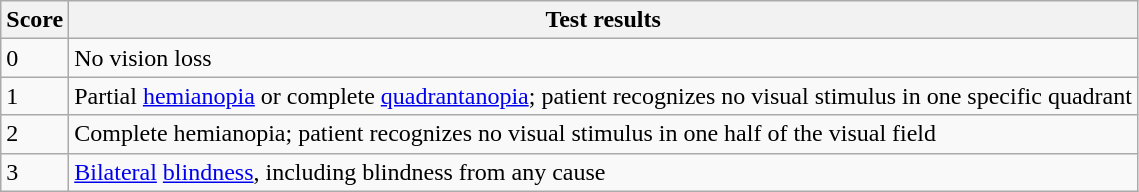<table class="wikitable">
<tr>
<th>Score</th>
<th>Test results</th>
</tr>
<tr>
<td>0</td>
<td>No vision loss</td>
</tr>
<tr>
<td>1</td>
<td>Partial <a href='#'>hemianopia</a> or complete <a href='#'>quadrantanopia</a>; patient recognizes no visual stimulus in one specific quadrant</td>
</tr>
<tr>
<td>2</td>
<td>Complete hemianopia; patient recognizes no visual stimulus in one half of the visual field</td>
</tr>
<tr>
<td>3</td>
<td><a href='#'>Bilateral</a> <a href='#'>blindness</a>, including blindness from any cause</td>
</tr>
</table>
